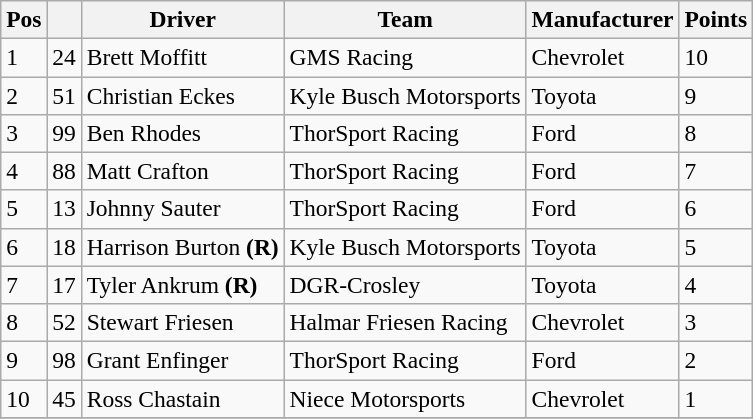<table class="wikitable" style="font-size:98%">
<tr>
<th>Pos</th>
<th></th>
<th>Driver</th>
<th>Team</th>
<th>Manufacturer</th>
<th>Points</th>
</tr>
<tr>
<td>1</td>
<td>24</td>
<td>Brett Moffitt</td>
<td>GMS Racing</td>
<td>Chevrolet</td>
<td>10</td>
</tr>
<tr>
<td>2</td>
<td>51</td>
<td>Christian Eckes</td>
<td>Kyle Busch Motorsports</td>
<td>Toyota</td>
<td>9</td>
</tr>
<tr>
<td>3</td>
<td>99</td>
<td>Ben Rhodes</td>
<td>ThorSport Racing</td>
<td>Ford</td>
<td>8</td>
</tr>
<tr>
<td>4</td>
<td>88</td>
<td>Matt Crafton</td>
<td>ThorSport Racing</td>
<td>Ford</td>
<td>7</td>
</tr>
<tr>
<td>5</td>
<td>13</td>
<td>Johnny Sauter</td>
<td>ThorSport Racing</td>
<td>Ford</td>
<td>6</td>
</tr>
<tr>
<td>6</td>
<td>18</td>
<td>Harrison Burton <strong>(R)</strong></td>
<td>Kyle Busch Motorsports</td>
<td>Toyota</td>
<td>5</td>
</tr>
<tr>
<td>7</td>
<td>17</td>
<td>Tyler Ankrum <strong>(R)</strong></td>
<td>DGR-Crosley</td>
<td>Toyota</td>
<td>4</td>
</tr>
<tr>
<td>8</td>
<td>52</td>
<td>Stewart Friesen</td>
<td>Halmar Friesen Racing</td>
<td>Chevrolet</td>
<td>3</td>
</tr>
<tr>
<td>9</td>
<td>98</td>
<td>Grant Enfinger</td>
<td>ThorSport Racing</td>
<td>Ford</td>
<td>2</td>
</tr>
<tr>
<td>10</td>
<td>45</td>
<td>Ross Chastain</td>
<td>Niece Motorsports</td>
<td>Chevrolet</td>
<td>1</td>
</tr>
<tr>
</tr>
</table>
